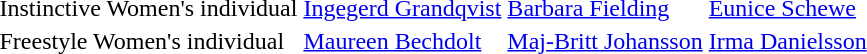<table>
<tr>
<td>Instinctive Women's individual<br></td>
<td> <a href='#'>Ingegerd Grandqvist</a></td>
<td> <a href='#'>Barbara Fielding</a></td>
<td> <a href='#'>Eunice Schewe</a></td>
</tr>
<tr>
<td>Freestyle Women's individual<br></td>
<td> <a href='#'>Maureen Bechdolt</a></td>
<td> <a href='#'>Maj-Britt Johansson</a></td>
<td> <a href='#'>Irma Danielsson</a></td>
</tr>
</table>
